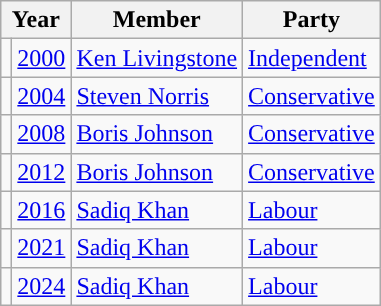<table class="wikitable">
<tr>
<th colspan="2">Year</th>
<th>Member</th>
<th>Party</th>
</tr>
<tr>
<td style="background-color: "></td>
<td><a href='#'>2000</a></td>
<td><a href='#'>Ken Livingstone</a></td>
<td><a href='#'>Independent</a></td>
</tr>
<tr>
<td style="background-color: "></td>
<td><a href='#'>2004</a></td>
<td><a href='#'>Steven Norris</a></td>
<td><a href='#'>Conservative</a></td>
</tr>
<tr>
<td style="background-color: "></td>
<td><a href='#'>2008</a></td>
<td><a href='#'>Boris Johnson</a></td>
<td><a href='#'>Conservative</a></td>
</tr>
<tr>
<td style="background-color: "></td>
<td><a href='#'>2012</a></td>
<td><a href='#'>Boris Johnson</a></td>
<td><a href='#'>Conservative</a></td>
</tr>
<tr>
<td style="background-color: "></td>
<td><a href='#'>2016</a></td>
<td><a href='#'>Sadiq Khan</a></td>
<td><a href='#'>Labour</a></td>
</tr>
<tr>
<td style="background-color: "></td>
<td><a href='#'>2021</a></td>
<td><a href='#'>Sadiq Khan</a></td>
<td><a href='#'>Labour</a></td>
</tr>
<tr>
<td style="background-color: "></td>
<td><a href='#'>2024</a></td>
<td><a href='#'>Sadiq Khan</a></td>
<td><a href='#'>Labour</a></td>
</tr>
</table>
